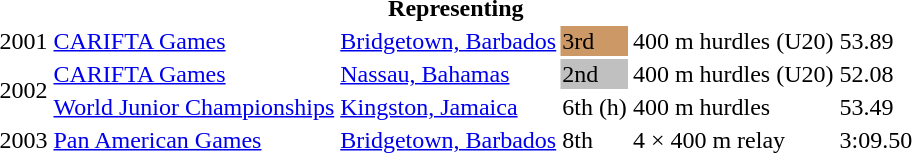<table>
<tr>
<th colspan="6">Representing </th>
</tr>
<tr>
<td>2001</td>
<td><a href='#'>CARIFTA Games</a></td>
<td><a href='#'>Bridgetown, Barbados</a></td>
<td bgcolor=cc9966>3rd</td>
<td>400 m hurdles (U20)</td>
<td>53.89</td>
</tr>
<tr>
<td rowspan=2>2002</td>
<td><a href='#'>CARIFTA Games</a></td>
<td><a href='#'>Nassau, Bahamas</a></td>
<td bgcolor=silver>2nd</td>
<td>400 m hurdles (U20)</td>
<td>52.08</td>
</tr>
<tr>
<td><a href='#'>World Junior Championships</a></td>
<td><a href='#'>Kingston, Jamaica</a></td>
<td>6th (h)</td>
<td>400 m hurdles</td>
<td>53.49</td>
</tr>
<tr>
<td>2003</td>
<td><a href='#'>Pan American Games</a></td>
<td><a href='#'>Bridgetown, Barbados</a></td>
<td>8th</td>
<td>4 × 400 m relay</td>
<td>3:09.50</td>
</tr>
</table>
